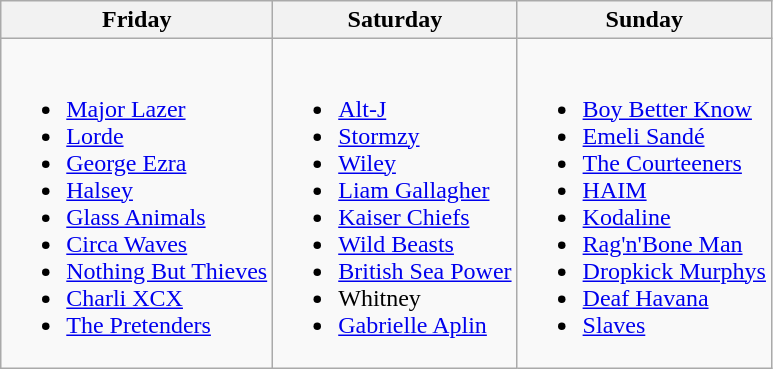<table class="wikitable">
<tr>
<th>Friday</th>
<th>Saturday</th>
<th>Sunday</th>
</tr>
<tr valign="top">
<td><br><ul><li><a href='#'>Major Lazer</a></li><li><a href='#'>Lorde</a></li><li><a href='#'>George Ezra</a></li><li><a href='#'>Halsey</a></li><li><a href='#'>Glass Animals</a></li><li><a href='#'>Circa Waves</a></li><li><a href='#'>Nothing But Thieves</a></li><li><a href='#'>Charli XCX</a></li><li><a href='#'>The Pretenders</a></li></ul></td>
<td><br><ul><li><a href='#'>Alt-J</a></li><li><a href='#'>Stormzy</a></li><li><a href='#'>Wiley</a></li><li><a href='#'>Liam Gallagher</a></li><li><a href='#'>Kaiser Chiefs</a></li><li><a href='#'>Wild Beasts</a></li><li><a href='#'>British Sea Power</a></li><li>Whitney</li><li><a href='#'>Gabrielle Aplin</a></li></ul></td>
<td><br><ul><li><a href='#'>Boy Better Know</a></li><li><a href='#'>Emeli Sandé</a></li><li><a href='#'>The Courteeners</a></li><li><a href='#'>HAIM</a></li><li><a href='#'>Kodaline</a></li><li><a href='#'>Rag'n'Bone Man</a></li><li><a href='#'>Dropkick Murphys</a></li><li><a href='#'>Deaf Havana</a></li><li><a href='#'>Slaves</a></li></ul></td>
</tr>
</table>
